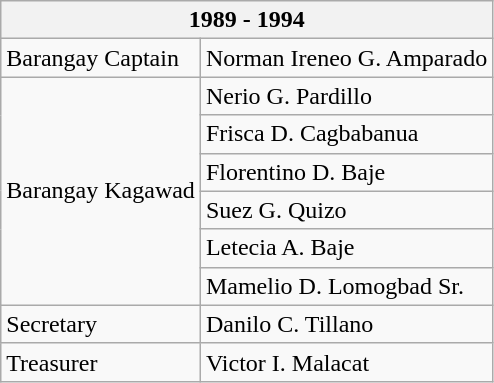<table class="wikitable mw-collapsible mw-collapsed">
<tr>
<th colspan="2">1989 - 1994</th>
</tr>
<tr>
<td>Barangay Captain</td>
<td>Norman Ireneo G. Amparado</td>
</tr>
<tr>
<td rowspan="6">Barangay Kagawad</td>
<td>Nerio G. Pardillo</td>
</tr>
<tr>
<td>Frisca D. Cagbabanua</td>
</tr>
<tr>
<td>Florentino D. Baje</td>
</tr>
<tr>
<td>Suez G. Quizo</td>
</tr>
<tr>
<td>Letecia A. Baje</td>
</tr>
<tr>
<td>Mamelio D. Lomogbad Sr.</td>
</tr>
<tr>
<td>Secretary</td>
<td>Danilo C. Tillano</td>
</tr>
<tr>
<td>Treasurer</td>
<td>Victor I. Malacat</td>
</tr>
</table>
